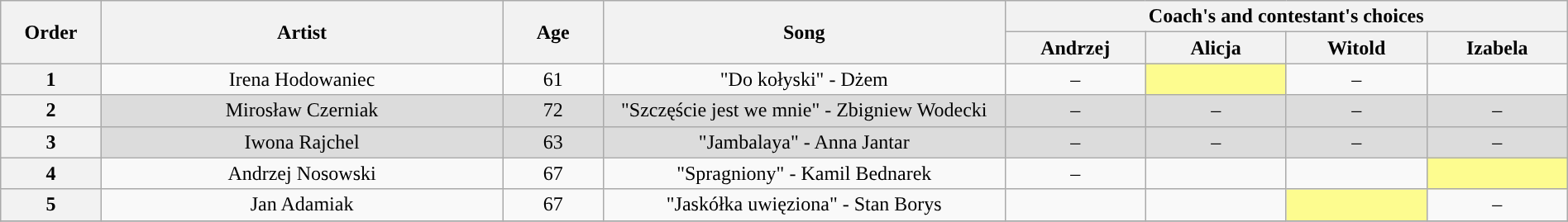<table class="wikitable" style="text-align:center; width:100%;">
<tr>
<th scope="col" rowspan="2" style="width:05%;">Order</th>
<th scope="col" rowspan="2" style="width:20%;">Artist</th>
<th scope="col" rowspan="2" style="width:05%;">Age</th>
<th scope="col" rowspan="2" style="width:20%;">Song</th>
<th scope="col" colspan="4" style="width:32%;">Coach's and contestant's choices</th>
</tr>
<tr>
<th style="width:07%;">Andrzej</th>
<th style="width:07%;">Alicja</th>
<th style="width:07%;">Witold</th>
<th style="width:07%;">Izabela</th>
</tr>
<tr>
<th>1</th>
<td>Irena Hodowaniec</td>
<td>61</td>
<td>"Do kołyski" - Dżem</td>
<td>–</td>
<td style="background:#fdfc8f;"><strong></strong></td>
<td>–</td>
<td><strong></strong></td>
</tr>
<tr>
<th>2</th>
<td style="background:#dcdcdc;">Mirosław Czerniak</td>
<td style="background:#dcdcdc;">72</td>
<td style="background:#dcdcdc;">"Szczęście jest we mnie" - Zbigniew Wodecki</td>
<td style="background:#dcdcdc;">–</td>
<td style="background:#dcdcdc;">–</td>
<td style="background:#dcdcdc;">–</td>
<td style="background:#dcdcdc;">–</td>
</tr>
<tr>
<th>3</th>
<td style="background:#dcdcdc;">Iwona Rajchel</td>
<td style="background:#dcdcdc;">63</td>
<td style="background:#dcdcdc;">"Jambalaya" - Anna Jantar</td>
<td style="background:#dcdcdc;">–</td>
<td style="background:#dcdcdc;">–</td>
<td style="background:#dcdcdc;">–</td>
<td style="background:#dcdcdc;">–</td>
</tr>
<tr>
<th>4</th>
<td>Andrzej Nosowski</td>
<td>67</td>
<td>"Spragniony" - Kamil Bednarek</td>
<td>–</td>
<td><strong></strong></td>
<td><strong></strong></td>
<td style="background:#fdfc8f;"><strong></strong></td>
</tr>
<tr>
<th>5</th>
<td>Jan Adamiak</td>
<td>67</td>
<td>"Jaskółka uwięziona" - Stan Borys</td>
<td><strong></strong></td>
<td><strong></strong></td>
<td style="background:#fdfc8f;"><strong></strong></td>
<td>–</td>
</tr>
<tr>
</tr>
</table>
